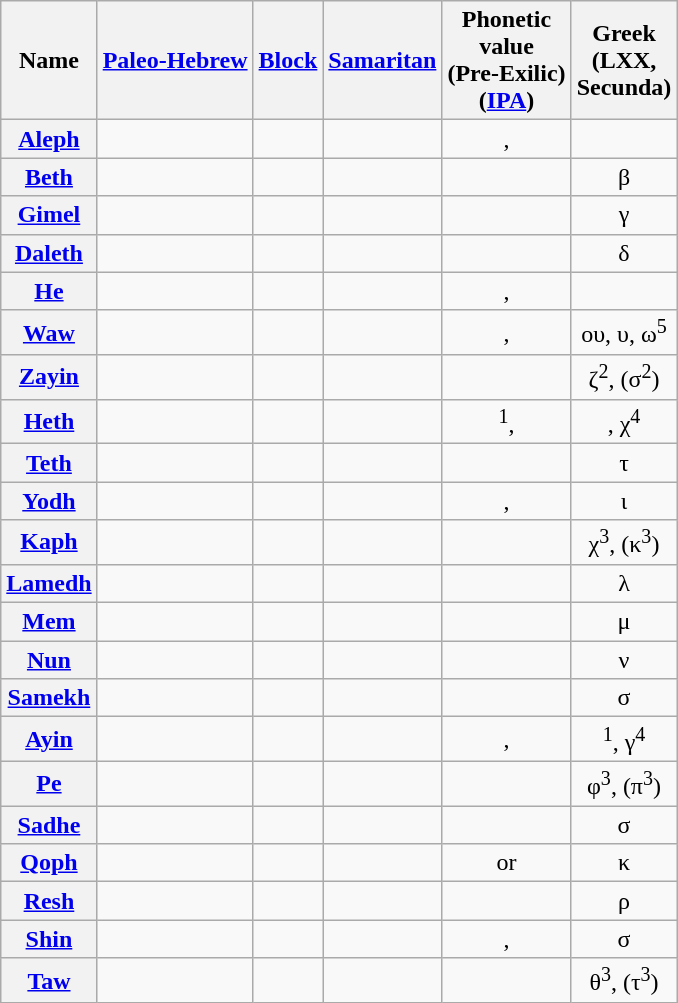<table class="wikitable">
<tr>
<th>Name</th>
<th align="center"><a href='#'>Paleo-Hebrew</a></th>
<th><a href='#'>Block</a></th>
<th><a href='#'>Samaritan</a></th>
<th>Phonetic<br>value<br>(Pre-Exilic)<br>(<a href='#'>IPA</a>)</th>
<th>Greek<br>(LXX,<br>Secunda)</th>
</tr>
<tr>
<th><a href='#'>Aleph</a></th>
<td align="center"></td>
<td align="center" style="font-size:200%"></td>
<td align="center" style="font-size:200%"></td>
<td align="center">, </td>
<td align="center"></td>
</tr>
<tr>
<th><a href='#'>Beth</a></th>
<td align="center"></td>
<td align="center" style="font-size:200%"></td>
<td align="center" style="font-size:200%"></td>
<td align="center"></td>
<td align="center">β</td>
</tr>
<tr>
<th><a href='#'>Gimel</a></th>
<td align="center"></td>
<td align="center" style="font-size:200%"></td>
<td align="center" style="font-size:200%"></td>
<td align="center"></td>
<td align="center">γ</td>
</tr>
<tr>
<th><a href='#'>Daleth</a></th>
<td align="center"></td>
<td align="center" style="font-size:200%"></td>
<td align="center" style="font-size:200%"></td>
<td align="center"></td>
<td align="center">δ</td>
</tr>
<tr>
<th><a href='#'>He</a></th>
<td align="center"></td>
<td align="center" style="font-size:200%"></td>
<td align="center" style="font-size:200%"></td>
<td align="center">,  </td>
<td align="center"></td>
</tr>
<tr>
<th><a href='#'>Waw</a></th>
<td align="center"></td>
<td align="center" style="font-size:200%"></td>
<td align="center" style="font-size:200%"></td>
<td align="center">,  </td>
<td align="center">ου, υ, ω<sup>5</sup></td>
</tr>
<tr>
<th><a href='#'>Zayin</a></th>
<td align="center"></td>
<td align="center" style="font-size:200%"></td>
<td align="center" style="font-size:200%"></td>
<td align="center"></td>
<td align="center">ζ<sup>2</sup>, (σ<sup>2</sup>)</td>
</tr>
<tr>
<th><a href='#'>Heth</a></th>
<td align="center"></td>
<td align="center" style="font-size:200%"></td>
<td align="center" style="font-size:200%"></td>
<td align="center"><sup>1</sup>,  </td>
<td align="center">, χ<sup>4</sup></td>
</tr>
<tr>
<th><a href='#'>Teth</a></th>
<td align="center"></td>
<td align="center" style="font-size:200%"></td>
<td align="center" style="font-size:200%"></td>
<td align="center"></td>
<td align="center">τ</td>
</tr>
<tr>
<th><a href='#'>Yodh</a></th>
<td align="center"></td>
<td align="center" style="font-size:200%"></td>
<td align="center" style="font-size:200%"></td>
<td align="center">,  </td>
<td align="center">ι</td>
</tr>
<tr>
<th><a href='#'>Kaph</a></th>
<td align="center"></td>
<td align="center" style="font-size:200%"></td>
<td align="center" style="font-size:200%"></td>
<td align="center"></td>
<td align="center">χ<sup>3</sup>, (κ<sup>3</sup>)</td>
</tr>
<tr>
<th><a href='#'>Lamedh</a></th>
<td align="center"></td>
<td align="center" style="font-size:200%"></td>
<td align="center" style="font-size:200%"></td>
<td align="center"></td>
<td align="center">λ</td>
</tr>
<tr>
<th><a href='#'>Mem</a></th>
<td align="center"></td>
<td align="center" style="font-size:200%"></td>
<td align="center" style="font-size:200%"></td>
<td align="center"></td>
<td align="center">μ</td>
</tr>
<tr>
<th><a href='#'>Nun</a></th>
<td align="center"></td>
<td align="center" style="font-size:200%"></td>
<td align="center" style="font-size:200%"></td>
<td align="center"></td>
<td align="center">ν</td>
</tr>
<tr>
<th><a href='#'>Samekh</a></th>
<td align="center"></td>
<td align="center" style="font-size:200%"></td>
<td align="center" style="font-size:200%"></td>
<td align="center"></td>
<td align="center">σ</td>
</tr>
<tr>
<th><a href='#'>Ayin</a></th>
<td align="center"></td>
<td align="center" style="font-size:200%"></td>
<td align="center" style="font-size:200%"></td>
<td align="center">,  </td>
<td align="center"><sup>1</sup>, γ<sup>4</sup></td>
</tr>
<tr>
<th><a href='#'>Pe</a></th>
<td align="center"></td>
<td align="center" style="font-size:200%"></td>
<td align="center" style="font-size:200%"></td>
<td align="center"></td>
<td align="center">φ<sup>3</sup>, (π<sup>3</sup>)</td>
</tr>
<tr>
<th><a href='#'>Sadhe</a></th>
<td align="center"></td>
<td align="center" style="font-size:200%"></td>
<td align="center" style="font-size:200%"></td>
<td align="center"></td>
<td align="center">σ</td>
</tr>
<tr>
<th><a href='#'>Qoph</a></th>
<td align="center"></td>
<td align="center" style="font-size:200%"></td>
<td align="center" style="font-size:200%"></td>
<td align="center"> or </td>
<td align="center">κ</td>
</tr>
<tr>
<th><a href='#'>Resh</a></th>
<td align="center"></td>
<td align="center" style="font-size:200%"></td>
<td align="center" style="font-size:200%"></td>
<td align="center"></td>
<td align="center">ρ</td>
</tr>
<tr>
<th><a href='#'>Shin</a></th>
<td align="center"></td>
<td align="center" style="font-size:200%"></td>
<td align="center" style="font-size:200%"></td>
<td align="center">,  </td>
<td align="center">σ</td>
</tr>
<tr>
<th><a href='#'>Taw</a></th>
<td align="center"></td>
<td align="center" style="font-size:200%"></td>
<td align="center" style="font-size:200%"></td>
<td align="center"></td>
<td align="center">θ<sup>3</sup>, (τ<sup>3</sup>)</td>
</tr>
</table>
